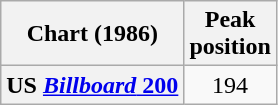<table class="wikitable plainrowheaders">
<tr>
<th scope="col">Chart (1986)</th>
<th scope="col">Peak<br>position</th>
</tr>
<tr>
<th scope="row">US <a href='#'><em>Billboard</em> 200</a></th>
<td align="center">194</td>
</tr>
</table>
